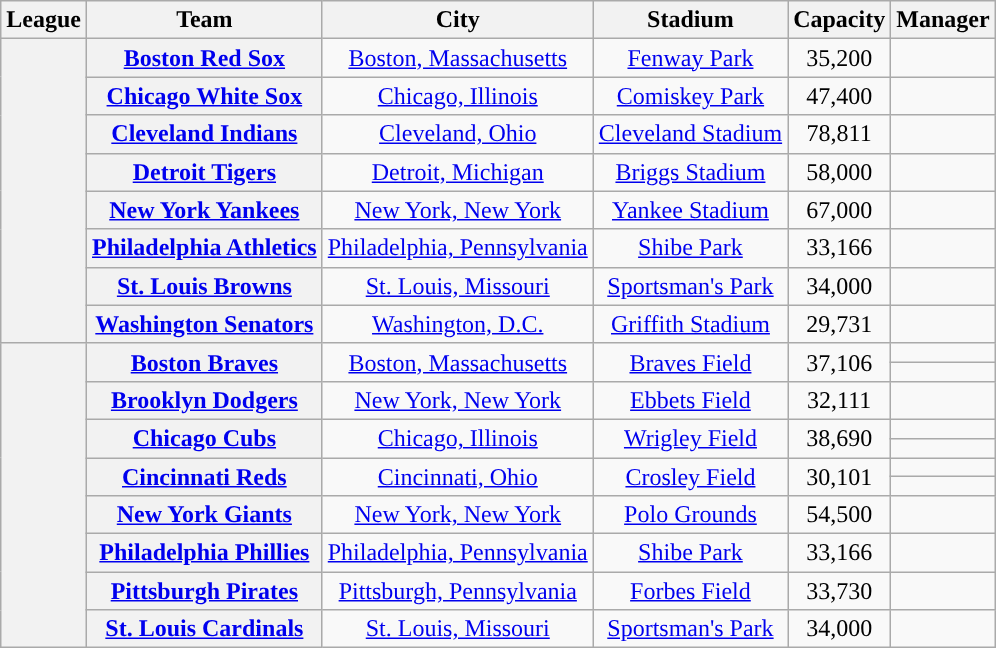<table class="wikitable sortable plainrowheaders" style="text-align:center;">
<tr>
<th scope="col">League</th>
<th scope="col">Team</th>
<th scope="col">City</th>
<th scope="col">Stadium</th>
<th scope="col">Capacity</th>
<th scope="col">Manager</th>
</tr>
<tr>
<th rowspan="8"></th>
<th scope="row"><a href='#'>Boston Red Sox</a></th>
<td><a href='#'>Boston, Massachusetts</a></td>
<td><a href='#'>Fenway Park</a></td>
<td>35,200</td>
<td></td>
</tr>
<tr>
<th scope="row"><a href='#'>Chicago White Sox</a></th>
<td><a href='#'>Chicago, Illinois</a></td>
<td><a href='#'>Comiskey Park</a></td>
<td>47,400</td>
<td></td>
</tr>
<tr>
<th scope="row"><a href='#'>Cleveland Indians</a></th>
<td><a href='#'>Cleveland, Ohio</a></td>
<td><a href='#'>Cleveland Stadium</a></td>
<td>78,811</td>
<td></td>
</tr>
<tr>
<th scope="row"><a href='#'>Detroit Tigers</a></th>
<td><a href='#'>Detroit, Michigan</a></td>
<td><a href='#'>Briggs Stadium</a></td>
<td>58,000</td>
<td></td>
</tr>
<tr>
<th scope="row"><a href='#'>New York Yankees</a></th>
<td><a href='#'>New York, New York</a></td>
<td><a href='#'>Yankee Stadium</a></td>
<td>67,000</td>
<td></td>
</tr>
<tr>
<th scope="row"><a href='#'>Philadelphia Athletics</a></th>
<td><a href='#'>Philadelphia, Pennsylvania</a></td>
<td><a href='#'>Shibe Park</a></td>
<td>33,166</td>
<td></td>
</tr>
<tr>
<th scope="row"><a href='#'>St. Louis Browns</a></th>
<td><a href='#'>St. Louis, Missouri</a></td>
<td><a href='#'>Sportsman's Park</a></td>
<td>34,000</td>
<td></td>
</tr>
<tr>
<th scope="row"><a href='#'>Washington Senators</a></th>
<td><a href='#'>Washington, D.C.</a></td>
<td><a href='#'>Griffith Stadium</a></td>
<td>29,731</td>
<td></td>
</tr>
<tr>
<th rowspan="11"></th>
<th rowspan="2" scope="row"><a href='#'>Boston Braves</a></th>
<td rowspan="2"><a href='#'>Boston, Massachusetts</a></td>
<td rowspan="2"><a href='#'>Braves Field</a></td>
<td rowspan="2">37,106</td>
<td></td>
</tr>
<tr>
<td></td>
</tr>
<tr>
<th scope="row"><a href='#'>Brooklyn Dodgers</a></th>
<td><a href='#'>New York, New York</a></td>
<td><a href='#'>Ebbets Field</a></td>
<td>32,111</td>
<td></td>
</tr>
<tr>
<th rowspan="2" scope="row"><a href='#'>Chicago Cubs</a></th>
<td rowspan="2"><a href='#'>Chicago, Illinois</a></td>
<td rowspan="2"><a href='#'>Wrigley Field</a></td>
<td rowspan="2">38,690</td>
<td></td>
</tr>
<tr>
<td></td>
</tr>
<tr>
<th rowspan="2" scope="row"><a href='#'>Cincinnati Reds</a></th>
<td rowspan="2"><a href='#'>Cincinnati, Ohio</a></td>
<td rowspan="2"><a href='#'>Crosley Field</a></td>
<td rowspan="2">30,101</td>
<td></td>
</tr>
<tr>
<td></td>
</tr>
<tr>
<th scope="row"><a href='#'>New York Giants</a></th>
<td><a href='#'>New York, New York</a></td>
<td><a href='#'>Polo Grounds</a></td>
<td>54,500</td>
<td></td>
</tr>
<tr>
<th scope="row"><a href='#'>Philadelphia Phillies</a></th>
<td><a href='#'>Philadelphia, Pennsylvania</a></td>
<td><a href='#'>Shibe Park</a></td>
<td>33,166</td>
<td></td>
</tr>
<tr>
<th scope="row"><a href='#'>Pittsburgh Pirates</a></th>
<td><a href='#'>Pittsburgh, Pennsylvania</a></td>
<td><a href='#'>Forbes Field</a></td>
<td>33,730</td>
<td></td>
</tr>
<tr>
<th scope="row"><a href='#'>St. Louis Cardinals</a></th>
<td><a href='#'>St. Louis, Missouri</a></td>
<td><a href='#'>Sportsman's Park</a></td>
<td>34,000</td>
<td></td>
</tr>
</table>
